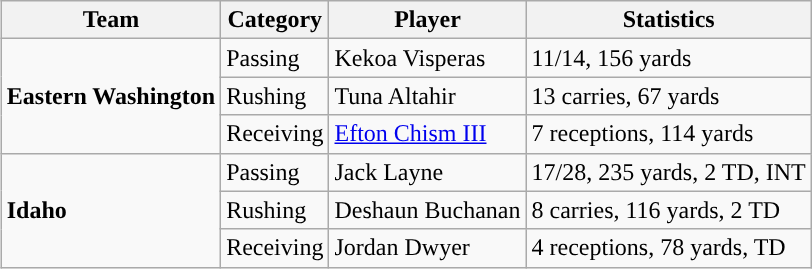<table class="wikitable" style="float: right;">
<tr>
<th>Team</th>
<th>Category</th>
<th>Player</th>
<th>Statistics</th>
</tr>
<tr>
<td rowspan=3><strong>Eastern Washington</strong></td>
<td>Passing</td>
<td>Kekoa Visperas</td>
<td>11/14, 156 yards</td>
</tr>
<tr>
<td>Rushing</td>
<td>Tuna Altahir</td>
<td>13 carries, 67 yards</td>
</tr>
<tr>
<td>Receiving</td>
<td><a href='#'>Efton Chism III</a></td>
<td>7 receptions, 114 yards</td>
</tr>
<tr>
<td rowspan=3><strong>Idaho</strong></td>
<td>Passing</td>
<td>Jack Layne</td>
<td>17/28, 235 yards, 2 TD, INT</td>
</tr>
<tr>
<td>Rushing</td>
<td>Deshaun Buchanan</td>
<td>8 carries, 116 yards, 2 TD</td>
</tr>
<tr>
<td>Receiving</td>
<td>Jordan Dwyer</td>
<td>4 receptions, 78 yards, TD</td>
</tr>
</table>
